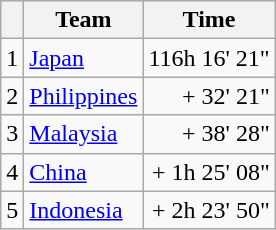<table class=wikitable>
<tr>
<th></th>
<th>Team</th>
<th>Time</th>
</tr>
<tr>
<td>1</td>
<td><a href='#'>Japan</a></td>
<td align=right>116h 16' 21"</td>
</tr>
<tr>
<td>2</td>
<td><a href='#'>Philippines</a></td>
<td align=right>+ 32' 21"</td>
</tr>
<tr>
<td>3</td>
<td><a href='#'>Malaysia</a></td>
<td align=right>+ 38' 28"</td>
</tr>
<tr>
<td>4</td>
<td><a href='#'>China</a></td>
<td align=right>+ 1h 25' 08"</td>
</tr>
<tr>
<td>5</td>
<td><a href='#'>Indonesia</a></td>
<td align=right>+ 2h 23' 50"</td>
</tr>
</table>
